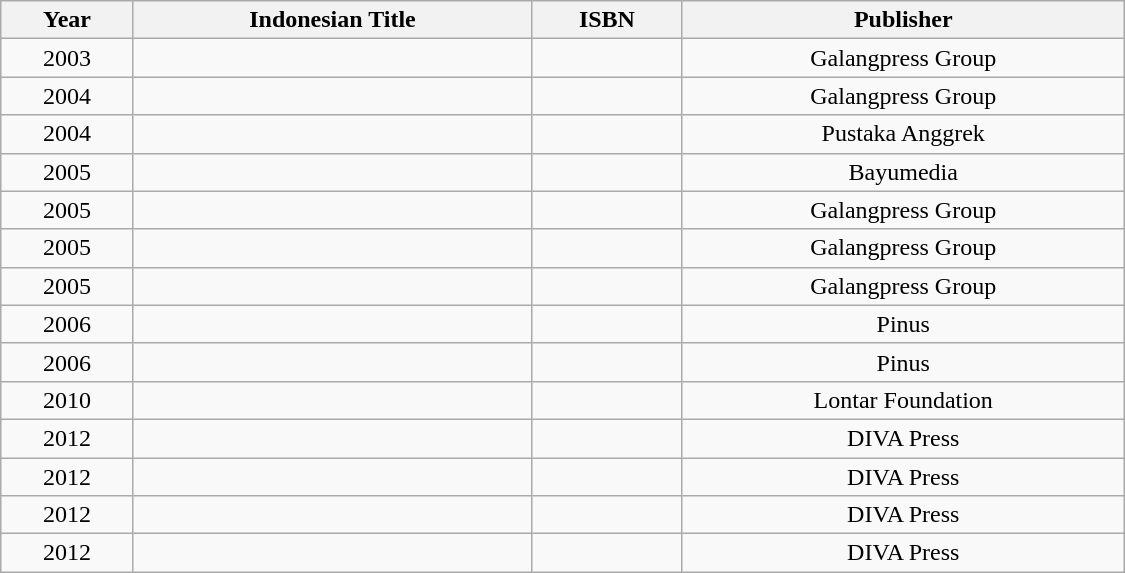<table class="wikitable" style="text-align:center;" width="750">
<tr>
<th>Year</th>
<th>Indonesian Title</th>
<th>ISBN</th>
<th>Publisher</th>
</tr>
<tr>
<td>2003</td>
<td></td>
<td></td>
<td>Galangpress Group</td>
</tr>
<tr>
<td>2004</td>
<td></td>
<td></td>
<td>Galangpress Group</td>
</tr>
<tr>
<td>2004</td>
<td></td>
<td></td>
<td>Pustaka Anggrek</td>
</tr>
<tr>
<td>2005</td>
<td></td>
<td></td>
<td>Bayumedia</td>
</tr>
<tr>
<td>2005</td>
<td></td>
<td></td>
<td>Galangpress Group</td>
</tr>
<tr>
<td>2005</td>
<td></td>
<td></td>
<td>Galangpress Group</td>
</tr>
<tr>
<td>2005</td>
<td></td>
<td></td>
<td>Galangpress Group</td>
</tr>
<tr>
<td>2006</td>
<td></td>
<td></td>
<td>Pinus</td>
</tr>
<tr>
<td>2006</td>
<td></td>
<td></td>
<td>Pinus</td>
</tr>
<tr>
<td>2010</td>
<td></td>
<td></td>
<td>Lontar Foundation</td>
</tr>
<tr>
<td>2012</td>
<td></td>
<td></td>
<td>DIVA Press</td>
</tr>
<tr>
<td>2012</td>
<td></td>
<td></td>
<td>DIVA Press</td>
</tr>
<tr>
<td>2012</td>
<td></td>
<td></td>
<td>DIVA Press</td>
</tr>
<tr>
<td>2012</td>
<td></td>
<td></td>
<td>DIVA Press</td>
</tr>
</table>
